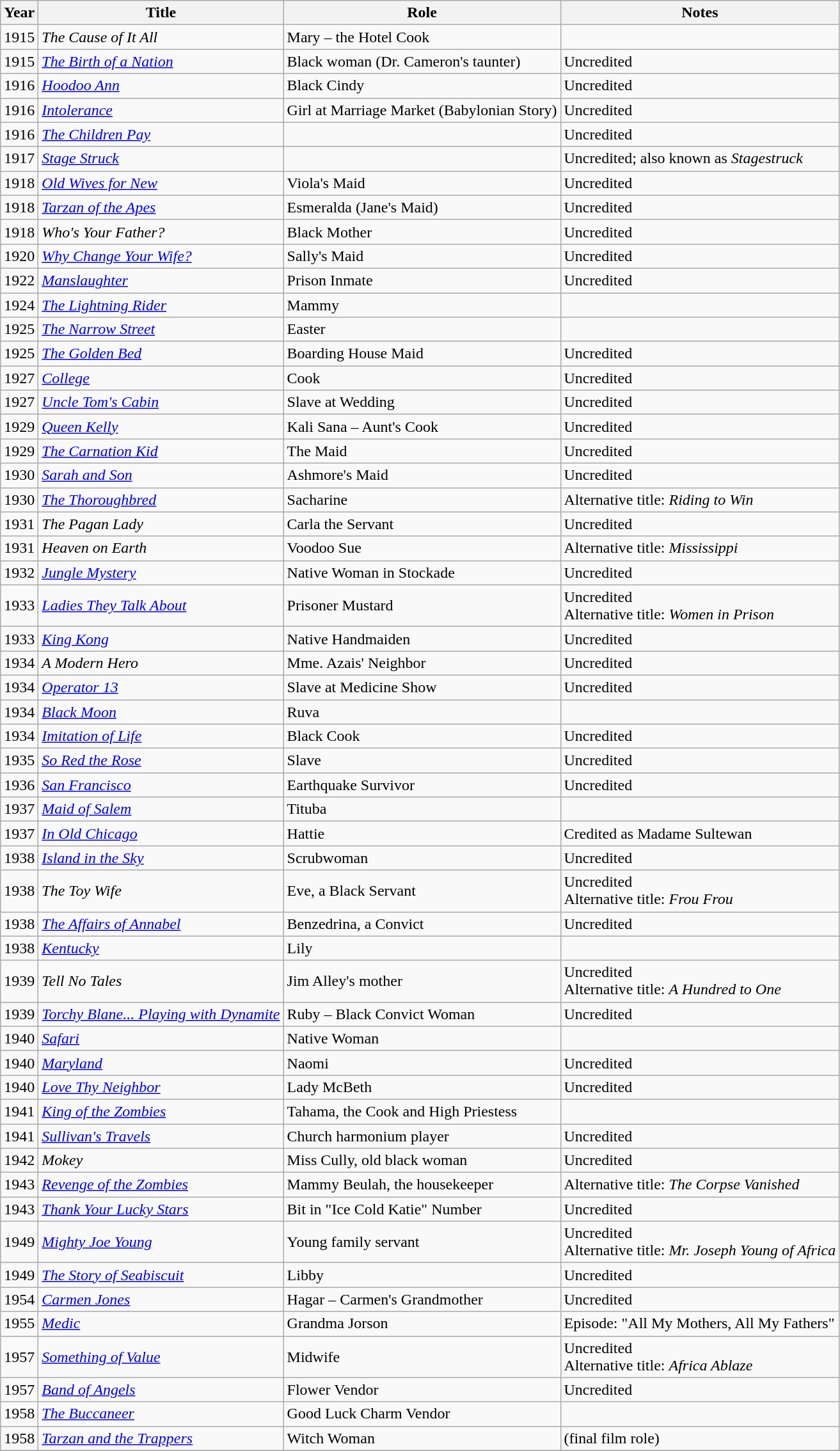<table class="wikitable sortable">
<tr>
<th>Year</th>
<th>Title</th>
<th>Role</th>
<th class="unsortable">Notes</th>
</tr>
<tr>
<td>1915</td>
<td><em>The Cause of It All</em></td>
<td>Mary – the Hotel Cook</td>
<td></td>
</tr>
<tr>
<td>1915</td>
<td><em><a href='#'>The Birth of a Nation</a></em></td>
<td>Black woman (Dr. Cameron's taunter)</td>
<td>Uncredited</td>
</tr>
<tr>
<td>1916</td>
<td><em><a href='#'>Hoodoo Ann</a></em></td>
<td>Black Cindy</td>
<td>Uncredited</td>
</tr>
<tr>
<td>1916</td>
<td><em><a href='#'>Intolerance</a></em></td>
<td>Girl at Marriage Market (Babylonian Story)</td>
<td>Uncredited</td>
</tr>
<tr>
<td>1916</td>
<td><em><a href='#'>The Children Pay</a></em></td>
<td></td>
<td>Uncredited</td>
</tr>
<tr>
<td>1917</td>
<td><em><a href='#'>Stage Struck</a></em></td>
<td></td>
<td>Uncredited; also known as <em>Stagestruck</em></td>
</tr>
<tr>
<td>1918</td>
<td><em><a href='#'>Old Wives for New</a></em></td>
<td>Viola's Maid</td>
<td>Uncredited</td>
</tr>
<tr>
<td>1918</td>
<td><em><a href='#'>Tarzan of the Apes</a></em></td>
<td>Esmeralda (Jane's Maid)</td>
<td>Uncredited</td>
</tr>
<tr>
<td>1918</td>
<td><em>Who's Your Father?</em></td>
<td>Black Mother</td>
<td>Uncredited</td>
</tr>
<tr>
<td>1920</td>
<td><em><a href='#'>Why Change Your Wife?</a></em></td>
<td>Sally's Maid</td>
<td>Uncredited</td>
</tr>
<tr>
<td>1922</td>
<td><em><a href='#'>Manslaughter</a></em></td>
<td>Prison Inmate</td>
<td>Uncredited</td>
</tr>
<tr>
<td>1924</td>
<td><em><a href='#'>The Lightning Rider</a></em></td>
<td>Mammy</td>
<td></td>
</tr>
<tr>
<td>1925</td>
<td><em><a href='#'>The Narrow Street</a></em></td>
<td>Easter</td>
<td></td>
</tr>
<tr>
<td>1925</td>
<td><em><a href='#'>The Golden Bed</a></em></td>
<td>Boarding House Maid</td>
<td>Uncredited</td>
</tr>
<tr>
<td>1927</td>
<td><em><a href='#'>College</a></em></td>
<td>Cook</td>
<td>Uncredited</td>
</tr>
<tr>
<td>1927</td>
<td><em><a href='#'>Uncle Tom's Cabin</a></em></td>
<td>Slave at Wedding</td>
<td>Uncredited</td>
</tr>
<tr>
<td>1929</td>
<td><em><a href='#'>Queen Kelly</a></em></td>
<td>Kali Sana – Aunt's Cook</td>
<td>Uncredited</td>
</tr>
<tr>
<td>1929</td>
<td><em><a href='#'>The Carnation Kid</a></em></td>
<td>The Maid</td>
<td>Uncredited</td>
</tr>
<tr>
<td>1930</td>
<td><em><a href='#'>Sarah and Son</a></em></td>
<td>Ashmore's Maid</td>
<td>Uncredited</td>
</tr>
<tr>
<td>1930</td>
<td><em><a href='#'>The Thoroughbred</a></em></td>
<td>Sacharine</td>
<td>Alternative title: <em>Riding to Win</em></td>
</tr>
<tr>
<td>1931</td>
<td><em>The Pagan Lady</em></td>
<td>Carla the Servant</td>
<td>Uncredited</td>
</tr>
<tr>
<td>1931</td>
<td><em>Heaven on Earth</em></td>
<td>Voodoo Sue</td>
<td>Alternative title: <em>Mississippi</em></td>
</tr>
<tr>
<td>1932</td>
<td><em><a href='#'>Jungle Mystery</a></em></td>
<td>Native Woman in Stockade</td>
<td>Uncredited</td>
</tr>
<tr>
<td>1933</td>
<td><em><a href='#'>Ladies They Talk About</a></em></td>
<td>Prisoner Mustard</td>
<td>Uncredited<br>Alternative title: <em>Women in Prison</em></td>
</tr>
<tr>
<td>1933</td>
<td><em><a href='#'>King Kong</a></em></td>
<td>Native Handmaiden</td>
<td>Uncredited</td>
</tr>
<tr>
<td>1934</td>
<td><em>A Modern Hero</em></td>
<td>Mme. Azais' Neighbor</td>
<td>Uncredited</td>
</tr>
<tr>
<td>1934</td>
<td><em><a href='#'>Operator 13</a></em></td>
<td>Slave at Medicine Show</td>
<td>Uncredited</td>
</tr>
<tr>
<td>1934</td>
<td><em><a href='#'>Black Moon</a></em></td>
<td>Ruva</td>
<td></td>
</tr>
<tr>
<td>1934</td>
<td><em><a href='#'>Imitation of Life</a></em></td>
<td>Black Cook</td>
<td>Uncredited</td>
</tr>
<tr>
<td>1935</td>
<td><em><a href='#'>So Red the Rose</a></em></td>
<td>Slave</td>
<td>Uncredited</td>
</tr>
<tr>
<td>1936</td>
<td><em><a href='#'>San Francisco</a></em></td>
<td>Earthquake Survivor</td>
<td>Uncredited</td>
</tr>
<tr>
<td>1937</td>
<td><em><a href='#'>Maid of Salem</a></em></td>
<td>Tituba</td>
<td></td>
</tr>
<tr>
<td>1937</td>
<td><em><a href='#'>In Old Chicago</a></em></td>
<td>Hattie</td>
<td>Credited as Madame Sultewan</td>
</tr>
<tr>
<td>1938</td>
<td><em><a href='#'>Island in the Sky</a></em></td>
<td>Scrubwoman</td>
<td>Uncredited</td>
</tr>
<tr>
<td>1938</td>
<td><em>The Toy Wife</em></td>
<td>Eve, a Black Servant</td>
<td>Uncredited<br>Alternative title: <em>Frou Frou</em></td>
</tr>
<tr>
<td>1938</td>
<td><em><a href='#'>The Affairs of Annabel</a></em></td>
<td>Benzedrina, a Convict</td>
<td>Uncredited</td>
</tr>
<tr>
<td>1938</td>
<td><em><a href='#'>Kentucky</a></em></td>
<td>Lily</td>
<td></td>
</tr>
<tr>
<td>1939</td>
<td><em>Tell No Tales</em></td>
<td>Jim Alley's mother</td>
<td>Uncredited<br>Alternative title: <em>A Hundred to One</em></td>
</tr>
<tr>
<td>1939</td>
<td><em><a href='#'>Torchy Blane... Playing with Dynamite</a></em></td>
<td>Ruby – Black Convict Woman</td>
<td>Uncredited</td>
</tr>
<tr>
<td>1940</td>
<td><em><a href='#'>Safari</a></em></td>
<td>Native Woman</td>
<td></td>
</tr>
<tr>
<td>1940</td>
<td><em><a href='#'>Maryland</a></em></td>
<td>Naomi</td>
<td>Uncredited</td>
</tr>
<tr>
<td>1940</td>
<td><em><a href='#'>Love Thy Neighbor</a></em></td>
<td>Lady McBeth</td>
<td>Uncredited</td>
</tr>
<tr>
<td>1941</td>
<td><em><a href='#'>King of the Zombies</a></em></td>
<td>Tahama, the Cook and High Priestess</td>
<td></td>
</tr>
<tr>
<td>1941</td>
<td><em><a href='#'>Sullivan's Travels</a></em></td>
<td>Church harmonium player</td>
<td>Uncredited</td>
</tr>
<tr>
<td>1942</td>
<td><em>Mokey</em></td>
<td>Miss Cully, old black woman</td>
<td>Uncredited</td>
</tr>
<tr>
<td>1943</td>
<td><em><a href='#'>Revenge of the Zombies</a></em></td>
<td>Mammy Beulah, the housekeeper</td>
<td>Alternative title: <em>The Corpse Vanished</em></td>
</tr>
<tr>
<td>1943</td>
<td><em><a href='#'>Thank Your Lucky Stars</a></em></td>
<td>Bit in "Ice Cold Katie" Number</td>
<td>Uncredited</td>
</tr>
<tr>
<td>1949</td>
<td><em><a href='#'>Mighty Joe Young</a></em></td>
<td>Young family servant</td>
<td>Uncredited<br>Alternative title: <em>Mr. Joseph Young of Africa</em></td>
</tr>
<tr>
<td>1949</td>
<td><em><a href='#'>The Story of Seabiscuit</a></em></td>
<td>Libby</td>
<td>Uncredited</td>
</tr>
<tr>
<td>1954</td>
<td><em><a href='#'>Carmen Jones</a></em></td>
<td>Hagar – Carmen's Grandmother</td>
<td>Uncredited</td>
</tr>
<tr>
<td>1955</td>
<td><em><a href='#'>Medic</a></em></td>
<td>Grandma Jorson</td>
<td>Episode: "All My Mothers, All My Fathers"</td>
</tr>
<tr>
<td>1957</td>
<td><em><a href='#'>Something of Value</a></em></td>
<td>Midwife</td>
<td>Uncredited<br>Alternative title: <em>Africa Ablaze </em></td>
</tr>
<tr>
<td>1957</td>
<td><em><a href='#'>Band of Angels</a></em></td>
<td>Flower Vendor</td>
<td>Uncredited</td>
</tr>
<tr>
<td>1958</td>
<td><em><a href='#'>The Buccaneer</a></em></td>
<td>Good Luck Charm Vendor</td>
<td></td>
</tr>
<tr>
<td>1958</td>
<td><em><a href='#'>Tarzan and the Trappers</a></em></td>
<td>Witch Woman</td>
<td>(final film role)</td>
</tr>
<tr>
</tr>
</table>
